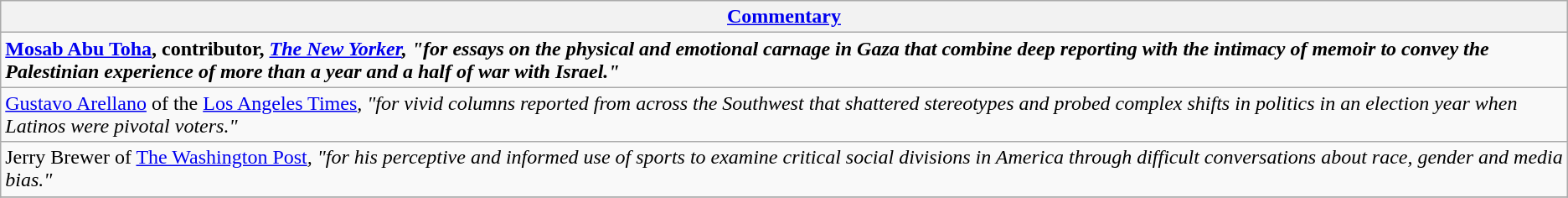<table class="wikitable" style="float:left; float:none;">
<tr>
<th><a href='#'>Commentary</a></th>
</tr>
<tr>
<td><strong><a href='#'>Mosab Abu Toha</a>, contributor, <em><a href='#'>The New Yorker</a><strong><em>, "for essays on the physical and emotional carnage in Gaza that combine deep reporting with the intimacy of memoir to convey the Palestinian experience of more than a year and a half of war with Israel."</td>
</tr>
<tr>
<td><a href='#'>Gustavo Arellano</a> of the </em><a href='#'>Los Angeles Times</a><em>, "for vivid columns reported from across the Southwest that shattered stereotypes and probed complex shifts in politics in an election year when Latinos were pivotal voters."</td>
</tr>
<tr>
<td>Jerry Brewer of </em><a href='#'>The Washington Post</a><em>, "for his perceptive and informed use of sports to examine critical social divisions in America through difficult conversations about race, gender and media bias."</td>
</tr>
<tr>
</tr>
</table>
